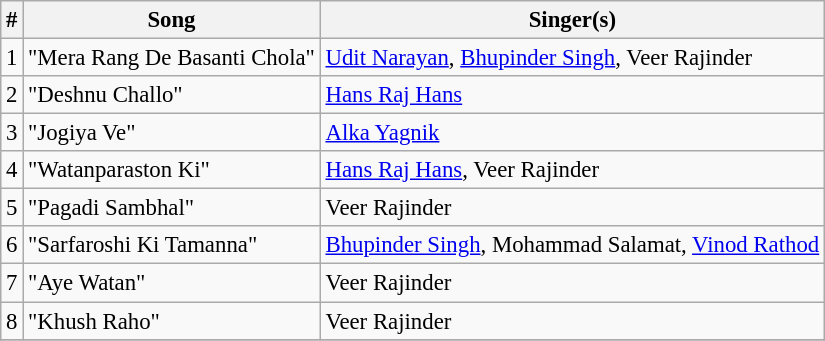<table class="wikitable" style="font-size:95%;">
<tr>
<th>#</th>
<th>Song</th>
<th>Singer(s)</th>
</tr>
<tr>
<td>1</td>
<td>"Mera Rang De Basanti Chola"</td>
<td><a href='#'>Udit Narayan</a>, <a href='#'>Bhupinder Singh</a>, Veer Rajinder</td>
</tr>
<tr>
<td>2</td>
<td>"Deshnu Challo"</td>
<td><a href='#'>Hans Raj Hans</a></td>
</tr>
<tr>
<td>3</td>
<td>"Jogiya Ve"</td>
<td><a href='#'>Alka Yagnik</a></td>
</tr>
<tr>
<td>4</td>
<td>"Watanparaston Ki"</td>
<td><a href='#'>Hans Raj Hans</a>, Veer Rajinder</td>
</tr>
<tr>
<td>5</td>
<td>"Pagadi Sambhal"</td>
<td>Veer Rajinder</td>
</tr>
<tr>
<td>6</td>
<td>"Sarfaroshi Ki Tamanna"</td>
<td><a href='#'>Bhupinder Singh</a>, Mohammad Salamat, <a href='#'>Vinod Rathod</a></td>
</tr>
<tr>
<td>7</td>
<td>"Aye Watan"</td>
<td>Veer Rajinder</td>
</tr>
<tr>
<td>8</td>
<td>"Khush Raho"</td>
<td>Veer Rajinder</td>
</tr>
<tr>
</tr>
</table>
